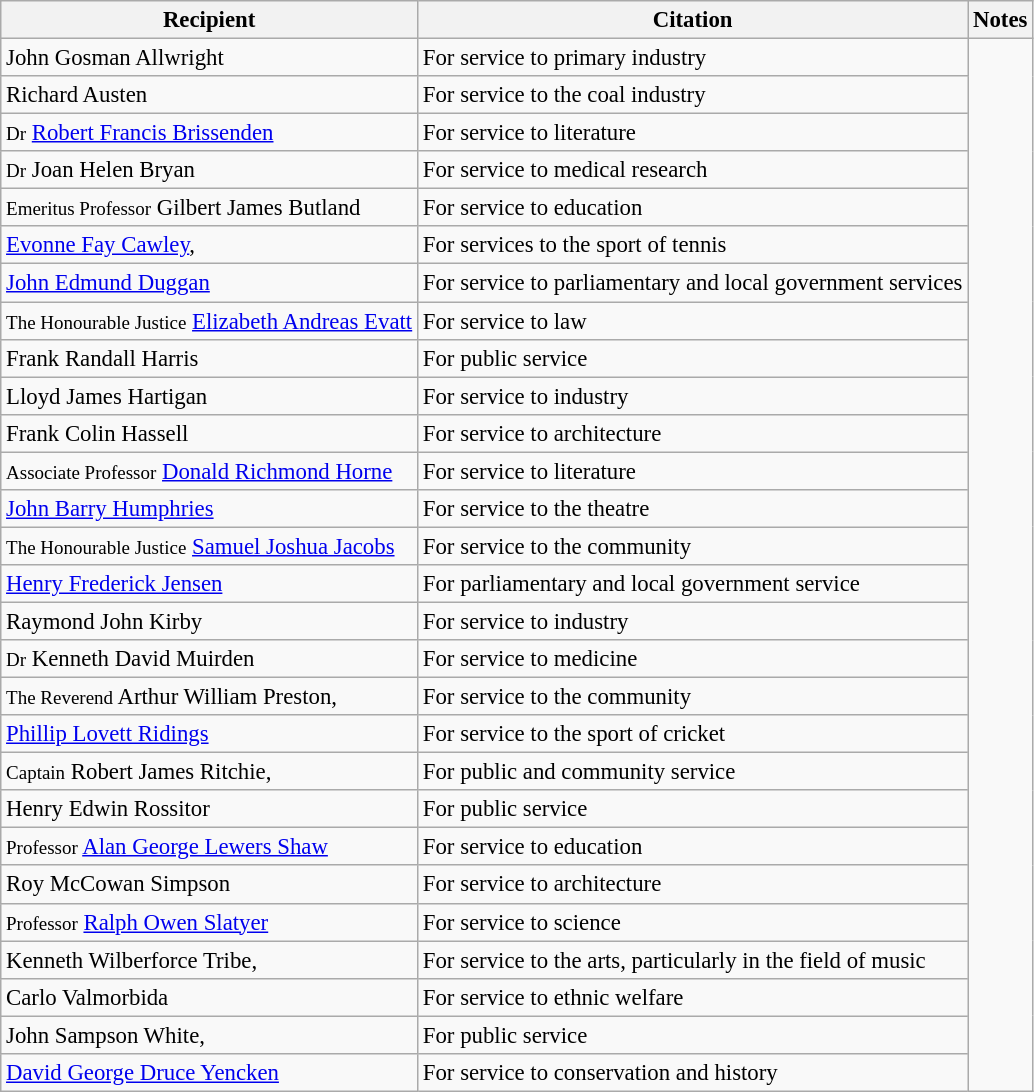<table class="wikitable" style="font-size:95%;">
<tr>
<th>Recipient</th>
<th>Citation</th>
<th>Notes</th>
</tr>
<tr>
<td>John Gosman Allwright</td>
<td>For service to primary industry</td>
<td rowspan="28"></td>
</tr>
<tr>
<td>Richard Austen</td>
<td>For service to the coal industry</td>
</tr>
<tr>
<td><small>Dr</small> <a href='#'>Robert Francis Brissenden</a></td>
<td>For service to literature</td>
</tr>
<tr>
<td><small>Dr</small> Joan Helen Bryan</td>
<td>For service to medical research</td>
</tr>
<tr>
<td><small>Emeritus Professor</small> Gilbert James Butland</td>
<td>For service to education</td>
</tr>
<tr>
<td><a href='#'>Evonne Fay Cawley</a>, </td>
<td>For services to the sport of tennis</td>
</tr>
<tr>
<td><a href='#'>John Edmund Duggan</a></td>
<td>For service to parliamentary and local government services</td>
</tr>
<tr>
<td><small>The Honourable Justice</small> <a href='#'>Elizabeth Andreas Evatt</a></td>
<td>For service to law</td>
</tr>
<tr>
<td>Frank Randall Harris</td>
<td>For public service</td>
</tr>
<tr>
<td>Lloyd James Hartigan</td>
<td>For service to industry</td>
</tr>
<tr>
<td>Frank Colin Hassell</td>
<td>For service to architecture</td>
</tr>
<tr>
<td><small>Associate Professor</small> <a href='#'>Donald Richmond Horne</a></td>
<td>For service to literature</td>
</tr>
<tr>
<td><a href='#'>John Barry Humphries</a></td>
<td>For service to the theatre</td>
</tr>
<tr>
<td><small>The Honourable Justice</small> <a href='#'>Samuel Joshua Jacobs</a></td>
<td>For service to the community</td>
</tr>
<tr>
<td><a href='#'>Henry Frederick Jensen</a></td>
<td>For parliamentary and local government service</td>
</tr>
<tr>
<td>Raymond John Kirby</td>
<td>For service to industry</td>
</tr>
<tr>
<td><small>Dr</small> Kenneth David Muirden</td>
<td>For service to medicine</td>
</tr>
<tr>
<td><small>The Reverend</small> Arthur William Preston, </td>
<td>For service to the community</td>
</tr>
<tr>
<td><a href='#'>Phillip Lovett Ridings</a></td>
<td>For service to the sport of cricket</td>
</tr>
<tr>
<td><small>Captain</small> Robert James Ritchie, </td>
<td>For public and community service</td>
</tr>
<tr>
<td>Henry Edwin Rossitor</td>
<td>For public service</td>
</tr>
<tr>
<td><small>Professor</small> <a href='#'>Alan George Lewers Shaw</a></td>
<td>For service to education</td>
</tr>
<tr>
<td>Roy McCowan Simpson</td>
<td>For service to architecture</td>
</tr>
<tr>
<td><small>Professor</small> <a href='#'>Ralph Owen Slatyer</a></td>
<td>For service to science</td>
</tr>
<tr>
<td>Kenneth Wilberforce Tribe, </td>
<td>For service to the arts, particularly in the field of music</td>
</tr>
<tr>
<td>Carlo Valmorbida</td>
<td>For service to ethnic welfare</td>
</tr>
<tr>
<td>John Sampson White, </td>
<td>For public service</td>
</tr>
<tr>
<td><a href='#'>David George Druce Yencken</a></td>
<td>For service to conservation and history</td>
</tr>
</table>
